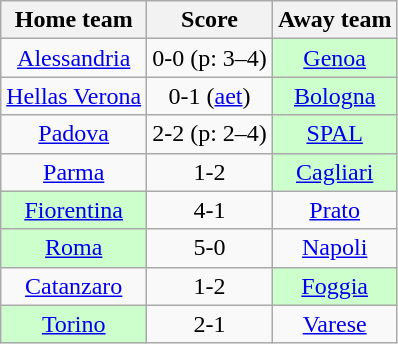<table class="wikitable" style="text-align: center">
<tr>
<th>Home team</th>
<th>Score</th>
<th>Away team</th>
</tr>
<tr>
<td><a href='#'>Alessandria</a></td>
<td>0-0 (p: 3–4)</td>
<td bgcolor="ccffcc"><a href='#'>Genoa</a></td>
</tr>
<tr>
<td><a href='#'>Hellas Verona</a></td>
<td>0-1 (<a href='#'>aet</a>)</td>
<td bgcolor="ccffcc"><a href='#'>Bologna</a></td>
</tr>
<tr>
<td><a href='#'>Padova</a></td>
<td>2-2 (p: 2–4)</td>
<td bgcolor="ccffcc"><a href='#'>SPAL</a></td>
</tr>
<tr>
<td><a href='#'>Parma</a></td>
<td>1-2</td>
<td bgcolor="ccffcc"><a href='#'>Cagliari</a></td>
</tr>
<tr>
<td bgcolor="ccffcc"><a href='#'>Fiorentina</a></td>
<td>4-1</td>
<td><a href='#'>Prato</a></td>
</tr>
<tr>
<td bgcolor="ccffcc"><a href='#'>Roma</a></td>
<td>5-0</td>
<td><a href='#'>Napoli</a></td>
</tr>
<tr>
<td><a href='#'>Catanzaro</a></td>
<td>1-2</td>
<td bgcolor="ccffcc"><a href='#'>Foggia</a></td>
</tr>
<tr>
<td bgcolor="ccffcc"><a href='#'>Torino</a></td>
<td>2-1</td>
<td><a href='#'>Varese</a></td>
</tr>
</table>
